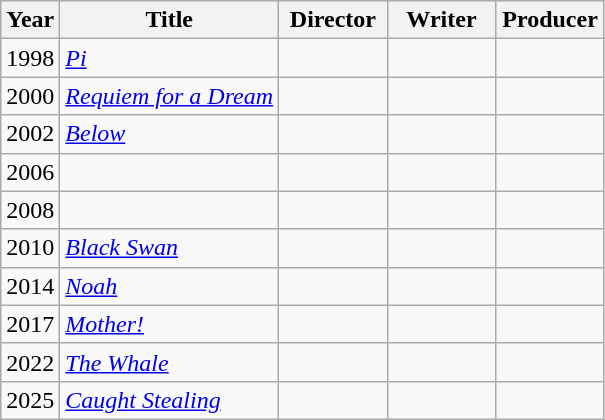<table class="wikitable">
<tr>
<th>Year</th>
<th>Title</th>
<th width="65">Director</th>
<th width="65">Writer</th>
<th width="65">Producer</th>
</tr>
<tr>
<td>1998</td>
<td><em><a href='#'>Pi</a></em></td>
<td></td>
<td></td>
<td></td>
</tr>
<tr>
<td>2000</td>
<td><em><a href='#'>Requiem for a Dream</a></em></td>
<td></td>
<td></td>
<td></td>
</tr>
<tr>
<td>2002</td>
<td><em><a href='#'>Below</a></em></td>
<td></td>
<td></td>
<td></td>
</tr>
<tr>
<td>2006</td>
<td><em></em></td>
<td></td>
<td></td>
<td></td>
</tr>
<tr>
<td>2008</td>
<td><em></em></td>
<td></td>
<td></td>
<td></td>
</tr>
<tr>
<td>2010</td>
<td><em><a href='#'>Black Swan</a></em></td>
<td></td>
<td></td>
<td></td>
</tr>
<tr>
<td>2014</td>
<td><em><a href='#'>Noah</a></em></td>
<td></td>
<td></td>
<td></td>
</tr>
<tr>
<td>2017</td>
<td><em><a href='#'>Mother!</a></em></td>
<td></td>
<td></td>
<td></td>
</tr>
<tr>
<td>2022</td>
<td><em><a href='#'>The Whale</a></em></td>
<td></td>
<td></td>
<td></td>
</tr>
<tr>
<td>2025</td>
<td><em><a href='#'>Caught Stealing</a></em></td>
<td></td>
<td></td>
<td></td>
</tr>
</table>
